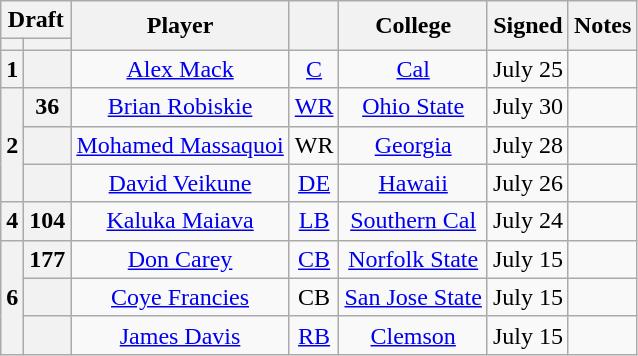<table class="wikitable" style="text-align:center">
<tr>
<th colspan="2">Draft</th>
<th rowspan="2">Player</th>
<th rowspan="2"></th>
<th rowspan="2">College</th>
<th rowspan="2">Signed</th>
<th rowspan="2">Notes</th>
</tr>
<tr>
<th></th>
<th></th>
</tr>
<tr>
<th>1</th>
<th></th>
<td><a href='#'>Alex Mack</a></td>
<td><a href='#'>C</a></td>
<td><a href='#'>Cal</a></td>
<td>July 25</td>
<td> <br> </td>
</tr>
<tr>
<th rowspan="3">2</th>
<th>36</th>
<td><a href='#'>Brian Robiskie</a></td>
<td><a href='#'>WR</a></td>
<td><a href='#'>Ohio State</a></td>
<td>July 30</td>
<td></td>
</tr>
<tr>
<th></th>
<td><a href='#'>Mohamed Massaquoi</a></td>
<td>WR</td>
<td><a href='#'>Georgia</a></td>
<td>July 28</td>
<td></td>
</tr>
<tr>
<th></th>
<td><a href='#'>David Veikune</a></td>
<td><a href='#'>DE</a></td>
<td><a href='#'>Hawaii</a></td>
<td>July 26</td>
<td></td>
</tr>
<tr>
<th>4</th>
<th>104</th>
<td><a href='#'>Kaluka Maiava</a></td>
<td><a href='#'>LB</a></td>
<td><a href='#'>Southern Cal</a></td>
<td>July 24</td>
<td></td>
</tr>
<tr>
<th rowspan="3">6</th>
<th>177</th>
<td><a href='#'>Don Carey</a></td>
<td><a href='#'>CB</a></td>
<td><a href='#'>Norfolk State</a></td>
<td>July 15</td>
</tr>
<tr>
<th></th>
<td><a href='#'>Coye Francies</a></td>
<td>CB</td>
<td><a href='#'>San Jose State</a></td>
<td>July 15</td>
<td></td>
</tr>
<tr>
<th></th>
<td><a href='#'>James Davis</a></td>
<td><a href='#'>RB</a></td>
<td><a href='#'>Clemson</a></td>
<td>July 15</td>
<td></td>
</tr>
</table>
